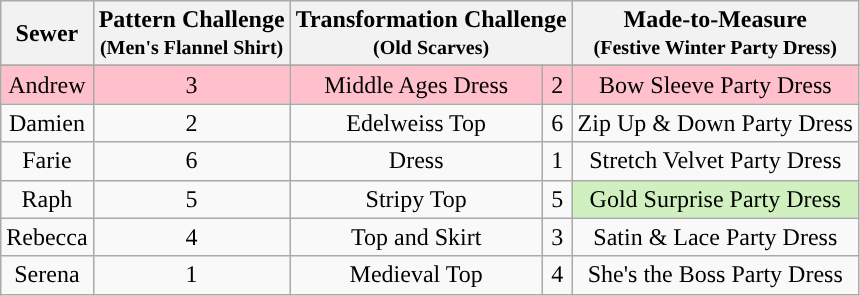<table class="wikitable" style="text-align:center;">
<tr>
<th>Sewer</th>
<th>Pattern Challenge<br><small>(Men's Flannel Shirt)</small></th>
<th colspan="2">Transformation Challenge<br><small>(Old Scarves)</small></th>
<th>Made-to-Measure<br><small>(Festive Winter Party Dress)</small></th>
</tr>
<tr>
</tr>
<tr>
</tr>
<tr>
</tr>
<tr style="background:pink">
<td>Andrew</td>
<td>3</td>
<td>Middle Ages Dress</td>
<td>2</td>
<td>Bow Sleeve Party Dress</td>
</tr>
<tr>
<td>Damien</td>
<td>2</td>
<td>Edelweiss Top</td>
<td>6</td>
<td>Zip Up & Down Party Dress</td>
</tr>
<tr>
<td>Farie</td>
<td>6</td>
<td>Dress</td>
<td>1</td>
<td>Stretch Velvet Party Dress</td>
</tr>
<tr>
<td>Raph</td>
<td>5</td>
<td>Stripy Top</td>
<td>5</td>
<td style="background:#d0f0c0">Gold Surprise Party Dress</td>
</tr>
<tr>
<td>Rebecca</td>
<td>4</td>
<td>Top and Skirt</td>
<td>3</td>
<td>Satin & Lace Party Dress</td>
</tr>
<tr>
<td>Serena</td>
<td>1</td>
<td>Medieval Top</td>
<td>4</td>
<td>She's the Boss Party Dress</td>
</tr>
</table>
